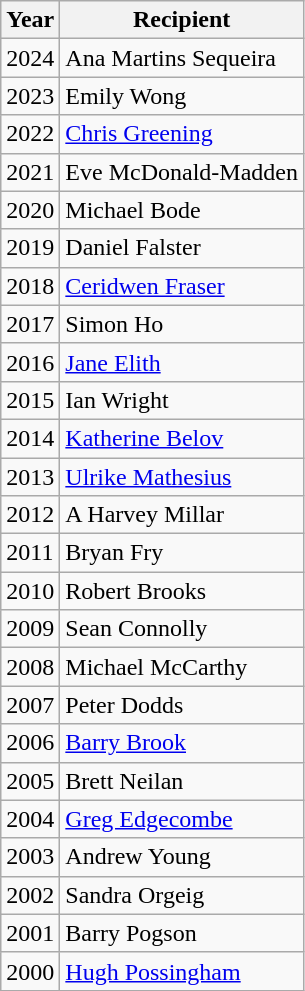<table class="wikitable">
<tr>
<th>Year</th>
<th>Recipient</th>
</tr>
<tr>
<td>2024</td>
<td>Ana Martins Sequeira</td>
</tr>
<tr>
<td>2023</td>
<td>Emily Wong</td>
</tr>
<tr>
<td>2022</td>
<td><a href='#'>Chris Greening</a></td>
</tr>
<tr>
<td>2021</td>
<td>Eve McDonald-Madden</td>
</tr>
<tr>
<td>2020</td>
<td>Michael Bode</td>
</tr>
<tr>
<td>2019</td>
<td>Daniel Falster</td>
</tr>
<tr>
<td>2018</td>
<td><a href='#'>Ceridwen Fraser</a></td>
</tr>
<tr>
<td>2017</td>
<td>Simon Ho</td>
</tr>
<tr>
<td>2016</td>
<td><a href='#'>Jane Elith</a></td>
</tr>
<tr>
<td>2015</td>
<td>Ian Wright</td>
</tr>
<tr>
<td>2014</td>
<td><a href='#'>Katherine Belov</a></td>
</tr>
<tr>
<td>2013</td>
<td><a href='#'>Ulrike Mathesius</a></td>
</tr>
<tr>
<td>2012</td>
<td>A Harvey Millar</td>
</tr>
<tr>
<td>2011</td>
<td>Bryan Fry</td>
</tr>
<tr>
<td>2010</td>
<td>Robert Brooks</td>
</tr>
<tr>
<td>2009</td>
<td>Sean Connolly</td>
</tr>
<tr>
<td>2008</td>
<td>Michael McCarthy</td>
</tr>
<tr>
<td>2007</td>
<td>Peter Dodds</td>
</tr>
<tr>
<td>2006</td>
<td><a href='#'>Barry Brook</a></td>
</tr>
<tr>
<td>2005</td>
<td>Brett Neilan</td>
</tr>
<tr>
<td>2004</td>
<td><a href='#'>Greg Edgecombe</a></td>
</tr>
<tr>
<td>2003</td>
<td>Andrew Young</td>
</tr>
<tr>
<td>2002</td>
<td>Sandra Orgeig</td>
</tr>
<tr>
<td>2001</td>
<td>Barry Pogson</td>
</tr>
<tr>
<td>2000</td>
<td><a href='#'>Hugh Possingham</a></td>
</tr>
</table>
